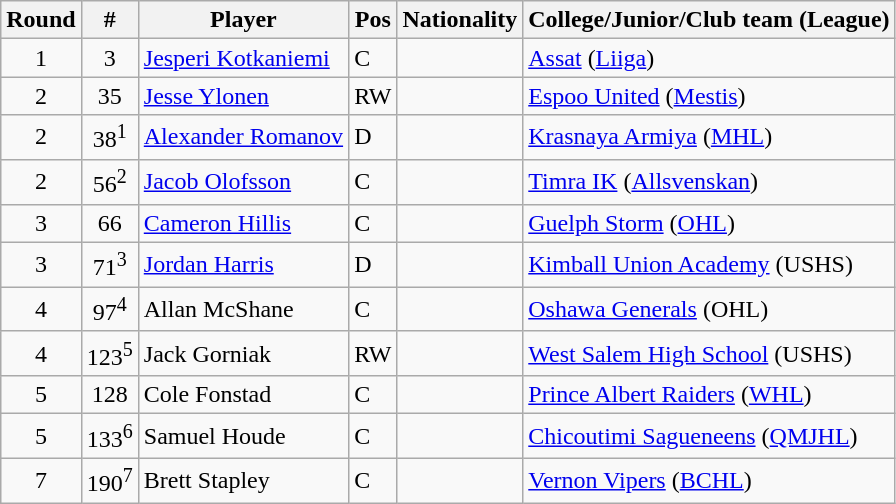<table class="wikitable">
<tr>
<th>Round</th>
<th>#</th>
<th>Player</th>
<th>Pos</th>
<th>Nationality</th>
<th>College/Junior/Club team (League)</th>
</tr>
<tr>
<td style="text-align:center;">1</td>
<td style="text-align:center;">3</td>
<td><a href='#'>Jesperi Kotkaniemi</a></td>
<td>C</td>
<td></td>
<td><a href='#'>Assat</a> (<a href='#'>Liiga</a>)</td>
</tr>
<tr>
<td style="text-align:center;">2</td>
<td style="text-align:center;">35</td>
<td><a href='#'>Jesse Ylonen</a></td>
<td>RW</td>
<td></td>
<td><a href='#'>Espoo United</a> (<a href='#'>Mestis</a>)</td>
</tr>
<tr>
<td style="text-align:center;">2</td>
<td style="text-align:center;">38<sup>1</sup></td>
<td><a href='#'>Alexander Romanov</a></td>
<td>D</td>
<td></td>
<td><a href='#'>Krasnaya Armiya</a> (<a href='#'>MHL</a>)</td>
</tr>
<tr>
<td style="text-align:center;">2</td>
<td style="text-align:center;">56<sup>2</sup></td>
<td><a href='#'>Jacob Olofsson</a></td>
<td>C</td>
<td></td>
<td><a href='#'>Timra IK</a> (<a href='#'>Allsvenskan</a>)</td>
</tr>
<tr>
<td style="text-align:center;">3</td>
<td style="text-align:center;">66</td>
<td><a href='#'>Cameron Hillis</a></td>
<td>C</td>
<td></td>
<td><a href='#'>Guelph Storm</a> (<a href='#'>OHL</a>)</td>
</tr>
<tr>
<td style="text-align:center;">3</td>
<td style="text-align:center;">71<sup>3</sup></td>
<td><a href='#'>Jordan Harris</a></td>
<td>D</td>
<td></td>
<td><a href='#'>Kimball Union Academy</a> (USHS)</td>
</tr>
<tr>
<td style="text-align:center;">4</td>
<td style="text-align:center;">97<sup>4</sup></td>
<td>Allan McShane</td>
<td>C</td>
<td></td>
<td><a href='#'>Oshawa Generals</a> (OHL)</td>
</tr>
<tr>
<td style="text-align:center;">4</td>
<td style="text-align:center;">123<sup>5</sup></td>
<td>Jack Gorniak</td>
<td>RW</td>
<td></td>
<td><a href='#'>West Salem High School</a> (USHS)</td>
</tr>
<tr>
<td style="text-align:center;">5</td>
<td style="text-align:center;">128</td>
<td>Cole Fonstad</td>
<td>C</td>
<td></td>
<td><a href='#'>Prince Albert Raiders</a> (<a href='#'>WHL</a>)</td>
</tr>
<tr>
<td style="text-align:center;">5</td>
<td style="text-align:center;">133<sup>6</sup></td>
<td>Samuel Houde</td>
<td>C</td>
<td></td>
<td><a href='#'>Chicoutimi Sagueneens</a> (<a href='#'>QMJHL</a>)</td>
</tr>
<tr>
<td style="text-align:center;">7</td>
<td style="text-align:center;">190<sup>7</sup></td>
<td>Brett Stapley</td>
<td>C</td>
<td></td>
<td><a href='#'>Vernon Vipers</a> (<a href='#'>BCHL</a>)</td>
</tr>
</table>
